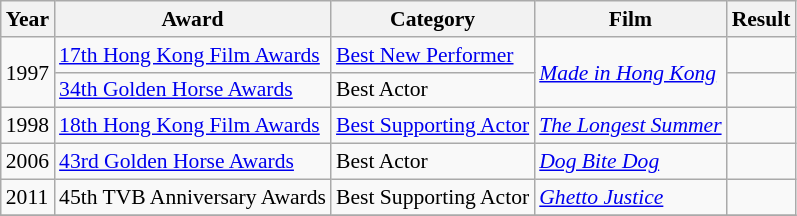<table class="wikitable" style="font-size: 90%;">
<tr>
<th>Year</th>
<th>Award</th>
<th>Category</th>
<th>Film</th>
<th>Result</th>
</tr>
<tr>
<td rowspan="2">1997</td>
<td><a href='#'>17th Hong Kong Film Awards</a></td>
<td><a href='#'>Best New Performer</a></td>
<td rowspan="2"><em><a href='#'>Made in Hong Kong</a></em></td>
<td></td>
</tr>
<tr>
<td><a href='#'>34th Golden Horse Awards</a></td>
<td>Best Actor</td>
<td></td>
</tr>
<tr>
<td>1998</td>
<td><a href='#'>18th Hong Kong Film Awards</a></td>
<td><a href='#'>Best Supporting Actor</a></td>
<td><em><a href='#'>The Longest Summer</a></em></td>
<td></td>
</tr>
<tr>
<td>2006</td>
<td><a href='#'>43rd Golden Horse Awards</a></td>
<td>Best Actor</td>
<td><em><a href='#'>Dog Bite Dog</a></em></td>
<td></td>
</tr>
<tr>
<td>2011</td>
<td>45th TVB Anniversary Awards</td>
<td>Best Supporting Actor</td>
<td><em><a href='#'>Ghetto Justice</a></em></td>
<td></td>
</tr>
<tr>
</tr>
</table>
